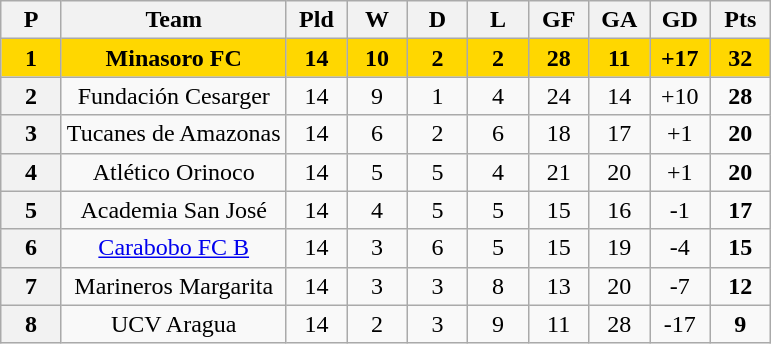<table class="wikitable" style="text-align: center;">
<tr>
<th width=33>P<br></th>
<th>Team<br></th>
<th width=33>Pld<br></th>
<th width=33>W<br></th>
<th width=33>D<br></th>
<th width=33>L<br></th>
<th width=33>GF<br></th>
<th width=33>GA<br></th>
<th width=33>GD<br></th>
<th width=33>Pts<br></th>
</tr>
<tr bgcolor="gold">
<td><strong>1</strong></td>
<td><strong>Minasoro FC</strong></td>
<td><strong>14</strong></td>
<td><strong>10</strong></td>
<td><strong>2</strong></td>
<td><strong>2</strong></td>
<td><strong>28</strong></td>
<td><strong>11</strong></td>
<td><strong>+17</strong></td>
<td><strong>32</strong></td>
</tr>
<tr>
<th>2</th>
<td>Fundación Cesarger</td>
<td>14</td>
<td>9</td>
<td>1</td>
<td>4</td>
<td>24</td>
<td>14</td>
<td>+10</td>
<td><strong>28</strong></td>
</tr>
<tr>
<th>3</th>
<td>Tucanes de Amazonas</td>
<td>14</td>
<td>6</td>
<td>2</td>
<td>6</td>
<td>18</td>
<td>17</td>
<td>+1</td>
<td><strong>20</strong></td>
</tr>
<tr>
<th>4</th>
<td>Atlético Orinoco</td>
<td>14</td>
<td>5</td>
<td>5</td>
<td>4</td>
<td>21</td>
<td>20</td>
<td>+1</td>
<td><strong>20</strong></td>
</tr>
<tr>
<th>5</th>
<td>Academia San José</td>
<td>14</td>
<td>4</td>
<td>5</td>
<td>5</td>
<td>15</td>
<td>16</td>
<td>-1</td>
<td><strong>17</strong></td>
</tr>
<tr>
<th>6</th>
<td><a href='#'>Carabobo FC B</a></td>
<td>14</td>
<td>3</td>
<td>6</td>
<td>5</td>
<td>15</td>
<td>19</td>
<td>-4</td>
<td><strong>15</strong></td>
</tr>
<tr>
<th>7</th>
<td>Marineros Margarita</td>
<td>14</td>
<td>3</td>
<td>3</td>
<td>8</td>
<td>13</td>
<td>20</td>
<td>-7</td>
<td><strong>12</strong></td>
</tr>
<tr>
<th>8</th>
<td>UCV Aragua</td>
<td>14</td>
<td>2</td>
<td>3</td>
<td>9</td>
<td>11</td>
<td>28</td>
<td>-17</td>
<td><strong>9</strong></td>
</tr>
</table>
